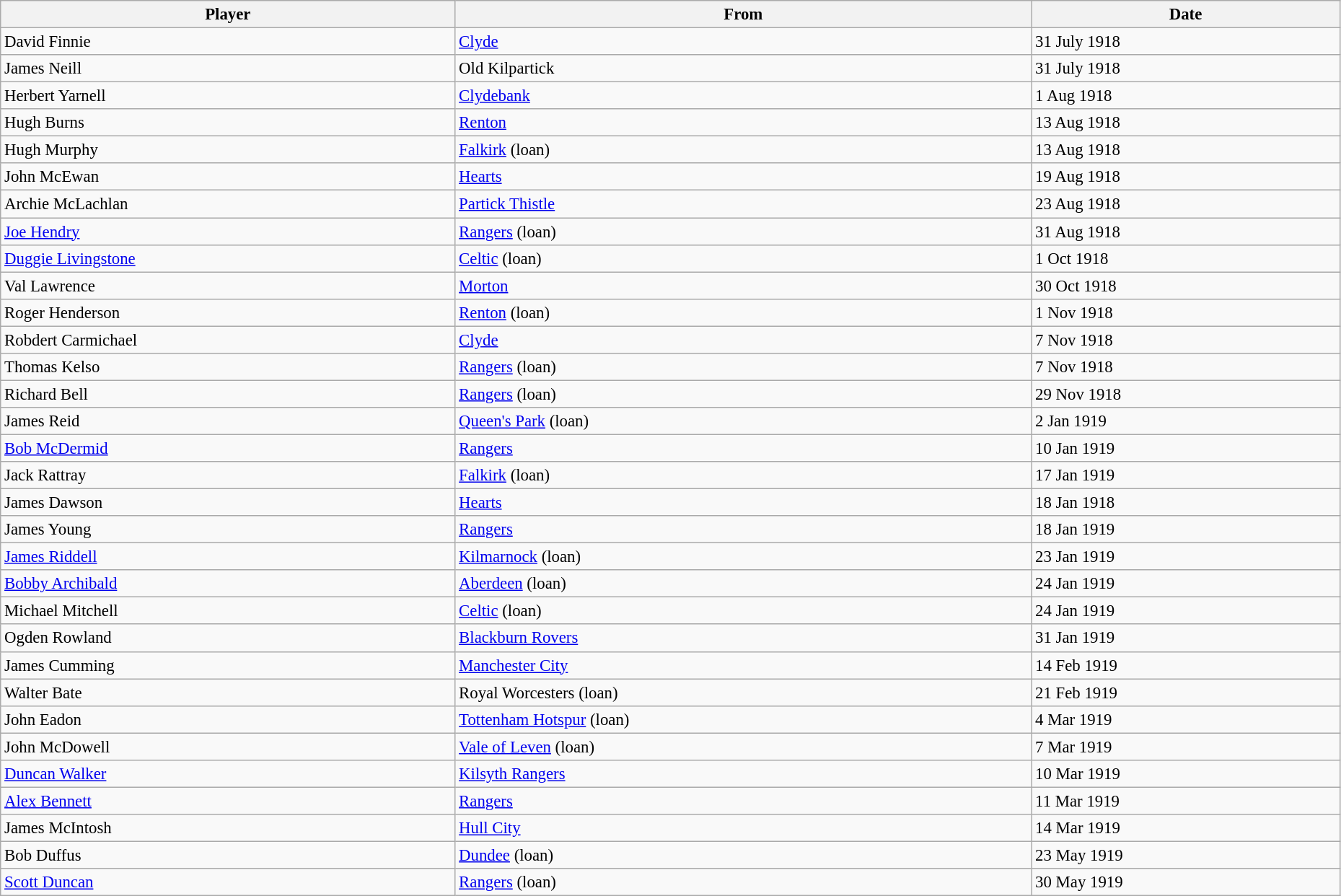<table class="wikitable" style="text-align:center; font-size:95%;width:98%; text-align:left">
<tr>
<th>Player</th>
<th>From</th>
<th>Date</th>
</tr>
<tr>
<td> David Finnie</td>
<td> <a href='#'>Clyde</a></td>
<td>31 July 1918</td>
</tr>
<tr>
<td> James Neill</td>
<td> Old Kilpartick</td>
<td>31 July 1918</td>
</tr>
<tr>
<td> Herbert Yarnell</td>
<td> <a href='#'>Clydebank</a></td>
<td>1 Aug 1918</td>
</tr>
<tr>
<td> Hugh Burns</td>
<td> <a href='#'>Renton</a></td>
<td>13 Aug 1918</td>
</tr>
<tr>
<td> Hugh Murphy</td>
<td> <a href='#'>Falkirk</a> (loan)</td>
<td>13 Aug 1918</td>
</tr>
<tr>
<td> John McEwan</td>
<td> <a href='#'>Hearts</a></td>
<td>19 Aug 1918</td>
</tr>
<tr>
<td> Archie McLachlan</td>
<td> <a href='#'>Partick Thistle</a></td>
<td>23 Aug 1918</td>
</tr>
<tr>
<td> <a href='#'>Joe Hendry</a></td>
<td> <a href='#'>Rangers</a> (loan)</td>
<td>31 Aug 1918</td>
</tr>
<tr>
<td> <a href='#'>Duggie Livingstone</a></td>
<td> <a href='#'>Celtic</a> (loan)</td>
<td>1 Oct 1918</td>
</tr>
<tr>
<td> Val Lawrence</td>
<td> <a href='#'>Morton</a></td>
<td>30 Oct 1918</td>
</tr>
<tr>
<td> Roger Henderson</td>
<td> <a href='#'>Renton</a> (loan)</td>
<td>1 Nov 1918</td>
</tr>
<tr>
<td> Robdert Carmichael</td>
<td> <a href='#'>Clyde</a></td>
<td>7 Nov 1918</td>
</tr>
<tr>
<td> Thomas Kelso</td>
<td> <a href='#'>Rangers</a> (loan)</td>
<td>7 Nov 1918</td>
</tr>
<tr>
<td> Richard Bell</td>
<td> <a href='#'>Rangers</a> (loan)</td>
<td>29 Nov 1918</td>
</tr>
<tr>
<td> James Reid</td>
<td> <a href='#'>Queen's Park</a> (loan)</td>
<td>2 Jan 1919</td>
</tr>
<tr>
<td> <a href='#'>Bob McDermid</a></td>
<td> <a href='#'>Rangers</a></td>
<td>10 Jan 1919</td>
</tr>
<tr>
<td> Jack Rattray</td>
<td> <a href='#'>Falkirk</a> (loan)</td>
<td>17 Jan 1919</td>
</tr>
<tr>
<td> James Dawson</td>
<td> <a href='#'>Hearts</a></td>
<td>18 Jan 1918</td>
</tr>
<tr>
<td> James Young</td>
<td> <a href='#'>Rangers</a></td>
<td>18 Jan 1919</td>
</tr>
<tr>
<td> <a href='#'>James Riddell</a></td>
<td> <a href='#'>Kilmarnock</a> (loan)</td>
<td>23 Jan 1919</td>
</tr>
<tr>
<td> <a href='#'>Bobby Archibald</a></td>
<td> <a href='#'>Aberdeen</a> (loan)</td>
<td>24 Jan 1919</td>
</tr>
<tr>
<td> Michael Mitchell</td>
<td> <a href='#'>Celtic</a> (loan)</td>
<td>24 Jan 1919</td>
</tr>
<tr>
<td> Ogden Rowland</td>
<td> <a href='#'>Blackburn Rovers</a></td>
<td>31 Jan 1919</td>
</tr>
<tr>
<td> James Cumming</td>
<td> <a href='#'>Manchester City</a></td>
<td>14 Feb 1919</td>
</tr>
<tr>
<td> Walter Bate</td>
<td> Royal Worcesters (loan)</td>
<td>21 Feb 1919</td>
</tr>
<tr>
<td> John Eadon</td>
<td> <a href='#'>Tottenham Hotspur</a> (loan)</td>
<td>4 Mar 1919</td>
</tr>
<tr>
<td> John McDowell</td>
<td> <a href='#'>Vale of Leven</a> (loan)</td>
<td>7 Mar 1919</td>
</tr>
<tr>
<td> <a href='#'>Duncan Walker</a></td>
<td> <a href='#'>Kilsyth Rangers</a></td>
<td>10 Mar 1919</td>
</tr>
<tr>
<td> <a href='#'>Alex Bennett</a></td>
<td> <a href='#'>Rangers</a></td>
<td>11 Mar 1919</td>
</tr>
<tr>
<td> James McIntosh</td>
<td> <a href='#'>Hull City</a></td>
<td>14 Mar 1919</td>
</tr>
<tr>
<td> Bob Duffus</td>
<td> <a href='#'>Dundee</a> (loan)</td>
<td>23 May 1919</td>
</tr>
<tr>
<td> <a href='#'>Scott Duncan</a></td>
<td> <a href='#'>Rangers</a> (loan)</td>
<td>30 May 1919</td>
</tr>
</table>
